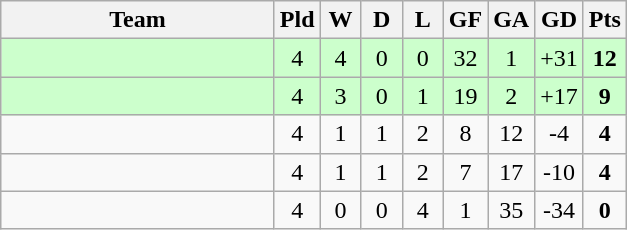<table class="wikitable" style="text-align:center">
<tr>
<th width="175">Team</th>
<th width="20">Pld</th>
<th width="20">W</th>
<th width="20">D</th>
<th width="20">L</th>
<th width="20">GF</th>
<th width="20">GA</th>
<th width="20">GD</th>
<th width="20">Pts</th>
</tr>
<tr bgcolor="ccffcc">
<td align="left"></td>
<td>4</td>
<td>4</td>
<td>0</td>
<td>0</td>
<td>32</td>
<td>1</td>
<td>+31</td>
<td><strong>12</strong></td>
</tr>
<tr bgcolor="ccffcc">
<td align="left"></td>
<td>4</td>
<td>3</td>
<td>0</td>
<td>1</td>
<td>19</td>
<td>2</td>
<td>+17</td>
<td><strong>9</strong></td>
</tr>
<tr>
<td align="left"></td>
<td>4</td>
<td>1</td>
<td>1</td>
<td>2</td>
<td>8</td>
<td>12</td>
<td>-4</td>
<td><strong>4</strong></td>
</tr>
<tr>
<td align="left"></td>
<td>4</td>
<td>1</td>
<td>1</td>
<td>2</td>
<td>7</td>
<td>17</td>
<td>-10</td>
<td><strong>4</strong></td>
</tr>
<tr>
<td align="left"></td>
<td>4</td>
<td>0</td>
<td>0</td>
<td>4</td>
<td>1</td>
<td>35</td>
<td>-34</td>
<td><strong>0</strong></td>
</tr>
</table>
